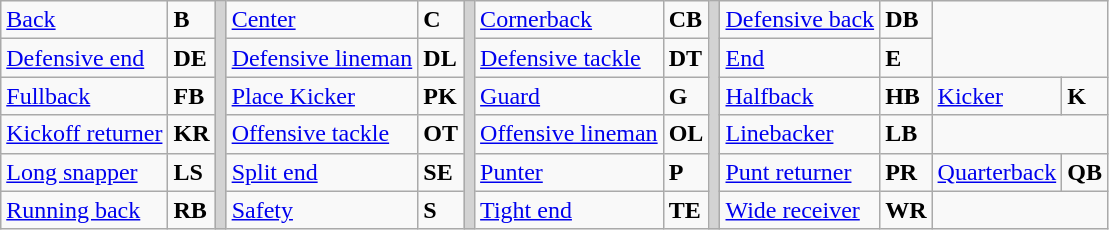<table class="wikitable">
<tr>
<td><a href='#'>Back</a></td>
<td><strong>B</strong></td>
<td rowSpan="6" style="background-color:lightgrey;"></td>
<td><a href='#'>Center</a></td>
<td><strong>C</strong></td>
<td rowSpan="6" style="background-color:lightgrey;"></td>
<td><a href='#'>Cornerback</a></td>
<td><strong>CB</strong></td>
<td rowSpan="6" style="background-color:lightgrey;"></td>
<td><a href='#'>Defensive back</a></td>
<td><strong>DB</strong></td>
</tr>
<tr>
<td><a href='#'>Defensive end</a></td>
<td><strong>DE</strong></td>
<td><a href='#'>Defensive lineman</a></td>
<td><strong>DL</strong></td>
<td><a href='#'>Defensive tackle</a></td>
<td><strong>DT</strong></td>
<td><a href='#'>End</a></td>
<td><strong>E</strong></td>
</tr>
<tr>
<td><a href='#'>Fullback</a></td>
<td><strong>FB</strong></td>
<td><a href='#'>Place Kicker</a></td>
<td><strong>PK</strong></td>
<td><a href='#'>Guard</a></td>
<td><strong>G</strong></td>
<td><a href='#'>Halfback</a></td>
<td><strong>HB</strong></td>
<td><a href='#'>Kicker</a></td>
<td><strong>K</strong></td>
</tr>
<tr>
<td><a href='#'>Kickoff returner</a></td>
<td><strong>KR</strong></td>
<td><a href='#'>Offensive tackle</a></td>
<td><strong>OT</strong></td>
<td><a href='#'>Offensive lineman</a></td>
<td><strong>OL</strong></td>
<td><a href='#'>Linebacker</a></td>
<td><strong>LB</strong></td>
</tr>
<tr>
<td><a href='#'>Long snapper</a></td>
<td><strong>LS</strong></td>
<td><a href='#'>Split end</a></td>
<td><strong>SE</strong></td>
<td><a href='#'>Punter</a></td>
<td><strong>P</strong></td>
<td><a href='#'>Punt returner</a></td>
<td><strong>PR</strong></td>
<td><a href='#'>Quarterback</a></td>
<td><strong>QB</strong></td>
</tr>
<tr>
<td><a href='#'>Running back</a></td>
<td><strong>RB</strong></td>
<td><a href='#'>Safety</a></td>
<td><strong>S</strong></td>
<td><a href='#'>Tight end</a></td>
<td><strong>TE</strong></td>
<td><a href='#'>Wide receiver</a></td>
<td><strong>WR</strong></td>
</tr>
</table>
